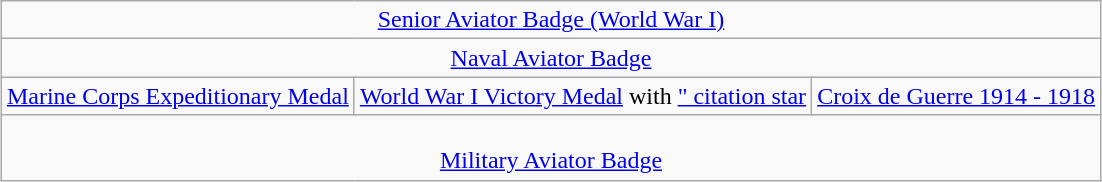<table class="wikitable" style="margin:1em auto; text-align:center;">
<tr>
<td colspan="12"><a href='#'>Senior Aviator Badge (World War I)</a></td>
</tr>
<tr>
<td colspan="12"><a href='#'>Naval Aviator Badge</a></td>
</tr>
<tr>
<td colspan="4"><a href='#'>Marine Corps Expeditionary Medal</a></td>
<td colspan="4"><a href='#'>World War I Victory Medal</a> with <a href='#'>" citation star</a></td>
<td colspan="4"><a href='#'>Croix de Guerre 1914 - 1918</a></td>
</tr>
<tr>
<td colspan="12"><br><a href='#'>Military Aviator Badge</a></td>
</tr>
</table>
